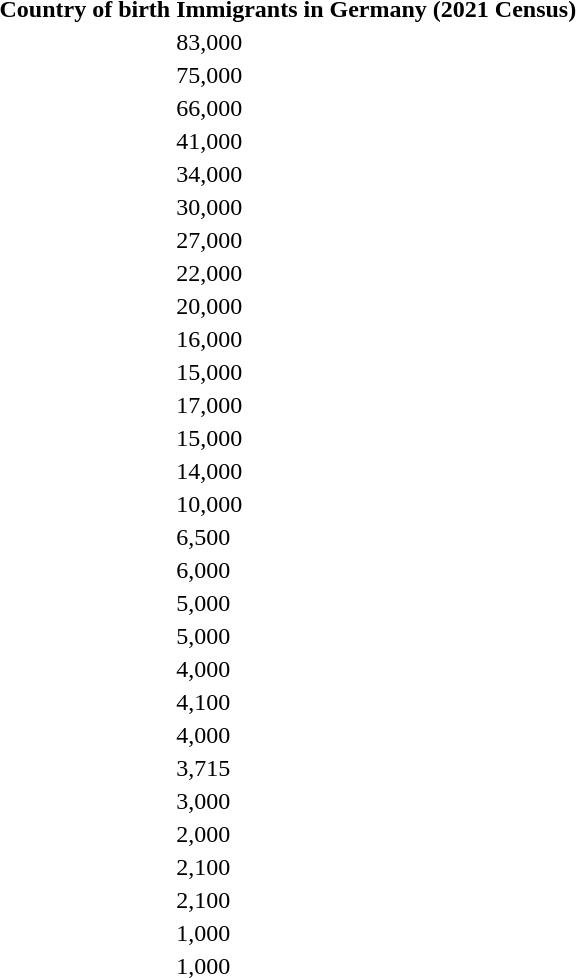<table>
<tr>
<th>Country of birth</th>
<th>Immigrants in Germany (2021 Census)</th>
</tr>
<tr>
<td></td>
<td>83,000</td>
</tr>
<tr>
<td></td>
<td>75,000</td>
</tr>
<tr>
<td></td>
<td>66,000</td>
</tr>
<tr>
<td></td>
<td>41,000</td>
</tr>
<tr>
<td></td>
<td>34,000</td>
</tr>
<tr>
<td></td>
<td>30,000</td>
</tr>
<tr>
<td></td>
<td>27,000</td>
</tr>
<tr>
<td></td>
<td>22,000</td>
</tr>
<tr>
<td></td>
<td>20,000</td>
</tr>
<tr>
<td></td>
<td>16,000</td>
</tr>
<tr>
<td></td>
<td>15,000</td>
</tr>
<tr>
<td></td>
<td>17,000</td>
</tr>
<tr>
<td></td>
<td>15,000</td>
</tr>
<tr>
<td></td>
<td>14,000</td>
</tr>
<tr>
<td></td>
<td>10,000</td>
</tr>
<tr>
<td></td>
<td>6,500</td>
</tr>
<tr>
<td></td>
<td>6,000</td>
</tr>
<tr>
<td></td>
<td>5,000</td>
</tr>
<tr>
<td></td>
<td>5,000</td>
</tr>
<tr>
<td></td>
<td>4,000</td>
</tr>
<tr>
<td></td>
<td>4,100</td>
</tr>
<tr>
<td></td>
<td>4,000</td>
</tr>
<tr>
<td></td>
<td>3,715</td>
</tr>
<tr>
<td></td>
<td>3,000</td>
</tr>
<tr>
<td></td>
<td>2,000</td>
</tr>
<tr>
<td></td>
<td>2,100</td>
</tr>
<tr>
<td></td>
<td>2,100</td>
</tr>
<tr>
<td></td>
<td>1,000</td>
</tr>
<tr>
<td></td>
<td>1,000</td>
</tr>
</table>
